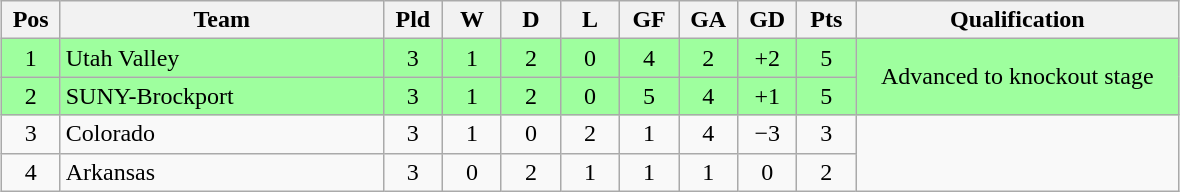<table class="wikitable" style="text-align:center; margin: 1em auto">
<tr>
<th style="width:2em">Pos</th>
<th style="width:13em">Team</th>
<th style="width:2em">Pld</th>
<th style="width:2em">W</th>
<th style="width:2em">D</th>
<th style="width:2em">L</th>
<th style="width:2em">GF</th>
<th style="width:2em">GA</th>
<th style="width:2em">GD</th>
<th style="width:2em">Pts</th>
<th style="width:13em">Qualification</th>
</tr>
<tr bgcolor="#9eff9e">
<td>1</td>
<td style="text-align:left">Utah Valley</td>
<td>3</td>
<td>1</td>
<td>2</td>
<td>0</td>
<td>4</td>
<td>2</td>
<td>+2</td>
<td>5</td>
<td rowspan="2">Advanced to knockout stage</td>
</tr>
<tr bgcolor="#9eff9e">
<td>2</td>
<td style="text-align:left">SUNY-Brockport</td>
<td>3</td>
<td>1</td>
<td>2</td>
<td>0</td>
<td>5</td>
<td>4</td>
<td>+1</td>
<td>5</td>
</tr>
<tr>
<td>3</td>
<td style="text-align:left">Colorado</td>
<td>3</td>
<td>1</td>
<td>0</td>
<td>2</td>
<td>1</td>
<td>4</td>
<td>−3</td>
<td>3</td>
<td rowspan="2"></td>
</tr>
<tr>
<td>4</td>
<td style="text-align:left">Arkansas</td>
<td>3</td>
<td>0</td>
<td>2</td>
<td>1</td>
<td>1</td>
<td>1</td>
<td>0</td>
<td>2</td>
</tr>
</table>
